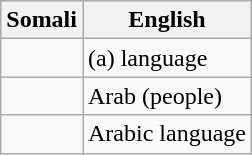<table class="wikitable">
<tr>
<th>Somali</th>
<th>English</th>
</tr>
<tr>
<td></td>
<td>(a) language</td>
</tr>
<tr>
<td></td>
<td>Arab (people)</td>
</tr>
<tr>
<td></td>
<td>Arabic language</td>
</tr>
</table>
